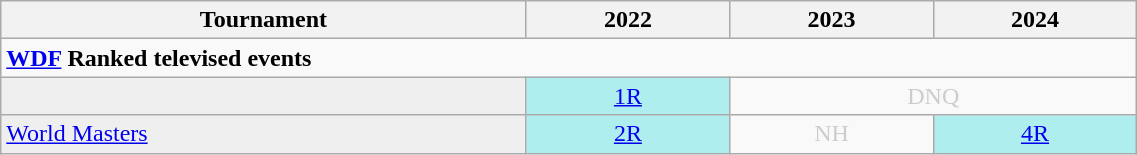<table class="wikitable" style="width:60%; margin:0">
<tr>
<th>Tournament</th>
<th>2022</th>
<th>2023</th>
<th>2024</th>
</tr>
<tr>
<td colspan="15" style="text-align:left"><strong><a href='#'>WDF</a> Ranked televised events</strong></td>
</tr>
<tr>
<td style="background:#efefef;"></td>
<td style="text-align:center; background:#afeeee;"><a href='#'>1R</a></td>
<td colspan="2" style="text-align:center; color:#ccc;">DNQ</td>
</tr>
<tr>
<td style="background:#efefef;"><a href='#'>World Masters</a></td>
<td style="text-align:center; background:#afeeee;"><a href='#'>2R</a></td>
<td style="text-align:center; color:#ccc;">NH</td>
<td style="text-align:center; background:#afeeee;"><a href='#'>4R</a></td>
</tr>
</table>
